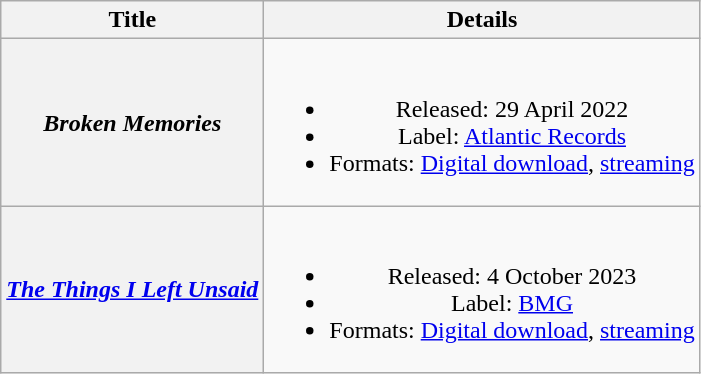<table class="wikitable plainrowheaders" style="text-align:center;">
<tr>
<th scope="col" rowspan="1">Title</th>
<th scope="col" rowspan="1">Details</th>
</tr>
<tr>
<th scope="row"><em>Broken Memories</em></th>
<td><br><ul><li>Released: 29 April 2022</li><li>Label: <a href='#'>Atlantic Records</a></li><li>Formats: <a href='#'>Digital download</a>, <a href='#'>streaming</a></li></ul></td>
</tr>
<tr>
<th scope="row"><em><a href='#'>The Things I Left Unsaid</a></em></th>
<td><br><ul><li>Released: 4 October 2023</li><li>Label: <a href='#'>BMG</a></li><li>Formats: <a href='#'>Digital download</a>, <a href='#'>streaming</a></li></ul></td>
</tr>
</table>
